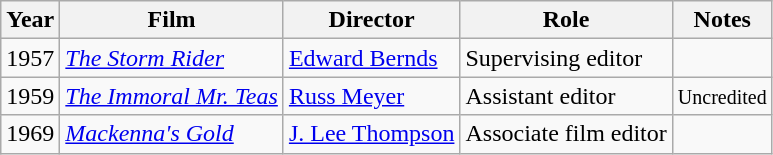<table class="wikitable">
<tr>
<th>Year</th>
<th>Film</th>
<th>Director</th>
<th>Role</th>
<th>Notes</th>
</tr>
<tr>
<td>1957</td>
<td><em><a href='#'>The Storm Rider</a></em></td>
<td><a href='#'>Edward Bernds</a></td>
<td>Supervising editor</td>
<td></td>
</tr>
<tr>
<td>1959</td>
<td><em><a href='#'>The Immoral Mr. Teas</a></em></td>
<td><a href='#'>Russ Meyer</a></td>
<td>Assistant editor</td>
<td><small>Uncredited</small></td>
</tr>
<tr>
<td>1969</td>
<td><em><a href='#'>Mackenna's Gold</a></em></td>
<td><a href='#'>J. Lee Thompson</a></td>
<td>Associate film editor</td>
<td></td>
</tr>
</table>
